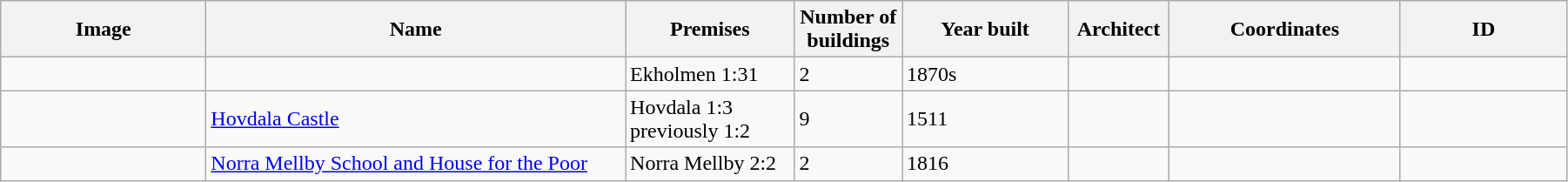<table class="wikitable" width="95%">
<tr>
<th width="150">Image</th>
<th>Name</th>
<th>Premises</th>
<th width="75">Number of<br>buildings</th>
<th width="120">Year built</th>
<th>Architect</th>
<th width="170">Coordinates</th>
<th width="120">ID</th>
</tr>
<tr>
<td></td>
<td></td>
<td>Ekholmen 1:31</td>
<td>2</td>
<td>1870s</td>
<td></td>
<td></td>
<td></td>
</tr>
<tr>
<td></td>
<td><a href='#'>Hovdala Castle</a></td>
<td>Hovdala 1:3<br>previously 1:2</td>
<td>9</td>
<td>1511</td>
<td></td>
<td></td>
<td></td>
</tr>
<tr>
<td></td>
<td><a href='#'>Norra Mellby School and House for the Poor</a></td>
<td>Norra Mellby 2:2</td>
<td>2</td>
<td>1816</td>
<td></td>
<td></td>
<td></td>
</tr>
</table>
